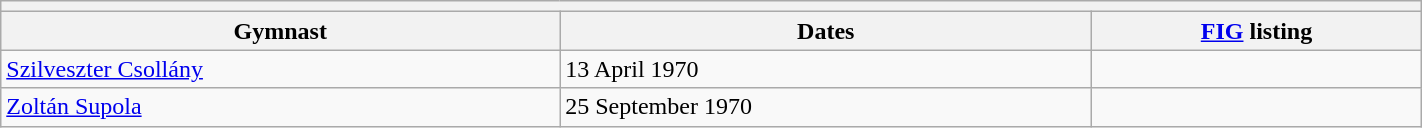<table class="wikitable mw-collapsible mw-collapsed" width="75%">
<tr>
<th colspan="3"></th>
</tr>
<tr>
<th>Gymnast</th>
<th>Dates</th>
<th><a href='#'>FIG</a> listing</th>
</tr>
<tr>
<td><a href='#'>Szilveszter Csollány</a></td>
<td>13 April 1970</td>
<td></td>
</tr>
<tr>
<td><a href='#'>Zoltán Supola</a></td>
<td>25 September 1970</td>
<td></td>
</tr>
</table>
